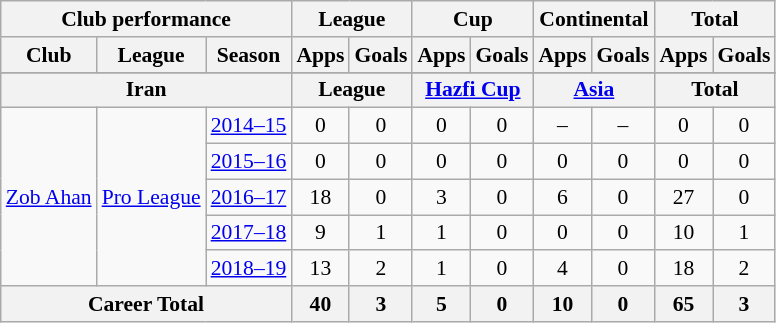<table class="wikitable" style="font-size:90%; text-align:center;">
<tr>
<th colspan=3>Club performance</th>
<th colspan=2>League</th>
<th colspan=2>Cup</th>
<th colspan=2>Continental</th>
<th colspan=2>Total</th>
</tr>
<tr>
<th>Club</th>
<th>League</th>
<th>Season</th>
<th>Apps</th>
<th>Goals</th>
<th>Apps</th>
<th>Goals</th>
<th>Apps</th>
<th>Goals</th>
<th>Apps</th>
<th>Goals</th>
</tr>
<tr>
</tr>
<tr>
<th colspan=3>Iran</th>
<th colspan=2>League</th>
<th colspan=2><a href='#'>Hazfi Cup</a></th>
<th colspan=2><a href='#'>Asia</a></th>
<th colspan=2>Total</th>
</tr>
<tr>
<td rowspan="5"><a href='#'>Zob Ahan</a></td>
<td rowspan="5"><a href='#'>Pro League</a></td>
<td><a href='#'>2014–15</a></td>
<td>0</td>
<td>0</td>
<td>0</td>
<td>0</td>
<td>–</td>
<td>–</td>
<td>0</td>
<td>0</td>
</tr>
<tr>
<td><a href='#'>2015–16</a></td>
<td>0</td>
<td>0</td>
<td>0</td>
<td>0</td>
<td>0</td>
<td>0</td>
<td>0</td>
<td>0</td>
</tr>
<tr>
<td><a href='#'>2016–17</a></td>
<td>18</td>
<td>0</td>
<td>3</td>
<td>0</td>
<td>6</td>
<td>0</td>
<td>27</td>
<td>0</td>
</tr>
<tr>
<td><a href='#'>2017–18</a></td>
<td>9</td>
<td>1</td>
<td>1</td>
<td>0</td>
<td>0</td>
<td>0</td>
<td>10</td>
<td>1</td>
</tr>
<tr>
<td><a href='#'>2018–19</a></td>
<td>13</td>
<td>2</td>
<td>1</td>
<td>0</td>
<td>4</td>
<td>0</td>
<td>18</td>
<td>2</td>
</tr>
<tr>
<th colspan=3>Career Total</th>
<th>40</th>
<th>3</th>
<th>5</th>
<th>0</th>
<th>10</th>
<th>0</th>
<th>65</th>
<th>3</th>
</tr>
</table>
